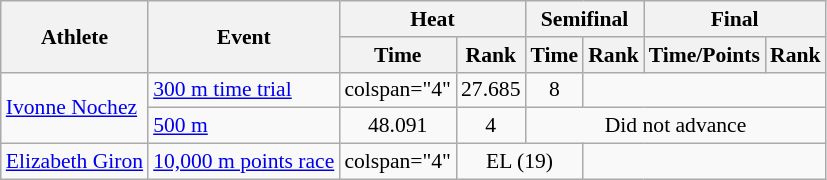<table class="wikitable" border="1" style="font-size:90%">
<tr>
<th rowspan=2>Athlete</th>
<th rowspan=2>Event</th>
<th colspan=2>Heat</th>
<th colspan=2>Semifinal</th>
<th colspan=2>Final</th>
</tr>
<tr>
<th>Time</th>
<th>Rank</th>
<th>Time</th>
<th>Rank</th>
<th>Time/Points</th>
<th>Rank</th>
</tr>
<tr align=center>
<td rowspan="2" align=left><a href='#'>Ivonne Nochez</a></td>
<td align=left><a href='#'>300 m time trial</a></td>
<td>colspan="4" </td>
<td>27.685</td>
<td>8</td>
</tr>
<tr align=center>
<td align=left><a href='#'>500 m</a></td>
<td>48.091</td>
<td>4</td>
<td colspan="4">Did not advance</td>
</tr>
<tr align=center>
<td align=left><a href='#'>Elizabeth Giron</a></td>
<td align=left><a href='#'>10,000 m points race</a></td>
<td>colspan="4" </td>
<td colspan="2">EL (19)</td>
</tr>
</table>
